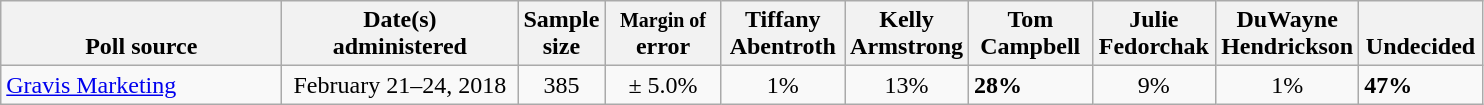<table class=wikitable>
<tr valign= bottom>
<th style="width:180px;">Poll source</th>
<th style="width:150px;">Date(s)<br>administered</th>
<th class=small>Sample<br>size</th>
<th style="width:70px;"><small>Margin of</small><br>error</th>
<th style="width:75px;">Tiffany<br>Abentroth</th>
<th style="width:75px;">Kelly<br>Armstrong</th>
<th style="width:75px;">Tom<br>Campbell</th>
<th style="width:75px;">Julie<br>Fedorchak</th>
<th style="width:75px;">DuWayne<br>Hendrickson</th>
<th style="width:75px;">Undecided</th>
</tr>
<tr>
<td><a href='#'>Gravis Marketing</a></td>
<td align=center>February 21–24, 2018</td>
<td align=center>385</td>
<td align=center>± 5.0%</td>
<td align=center>1%</td>
<td align=center>13%</td>
<td><strong>28%</strong></td>
<td align=center>9%</td>
<td align=center>1%</td>
<td><strong>47%</strong></td>
</tr>
</table>
